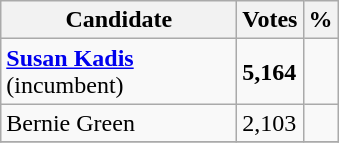<table class="wikitable">
<tr>
<th bgcolor="#DDDDFF" width="150px">Candidate</th>
<th bgcolor="#DDDDFF">Votes</th>
<th bgcolor="#DDDDFF">%</th>
</tr>
<tr>
<td><strong><a href='#'>Susan Kadis</a></strong> (incumbent)</td>
<td><strong>5,164</strong></td>
<td></td>
</tr>
<tr>
<td>Bernie Green</td>
<td>2,103</td>
<td></td>
</tr>
<tr>
</tr>
</table>
